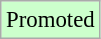<table class="wikitable" style="font-size: 95%">
<tr>
<td style="background: #cfc;">Promoted</td>
</tr>
</table>
